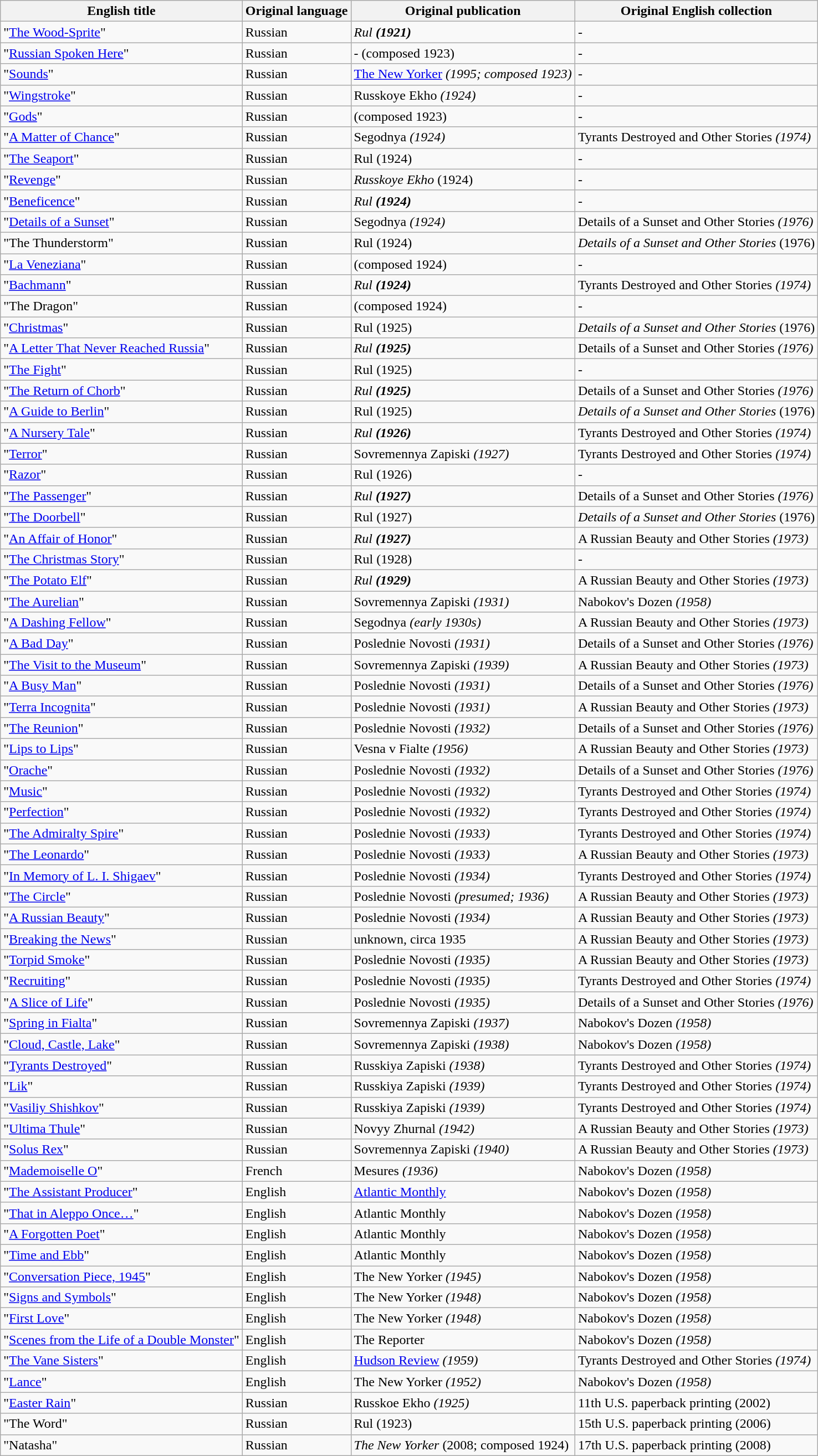<table class="sortable wikitable">
<tr>
<th>English title</th>
<th>Original language</th>
<th>Original publication</th>
<th>Original English collection</th>
</tr>
<tr>
<td>"<a href='#'>The Wood-Sprite</a>"</td>
<td>Russian</td>
<td><em>Rul<strong> (1921)</td>
<td>-</td>
</tr>
<tr>
<td>"<a href='#'>Russian Spoken Here</a>"</td>
<td>Russian</td>
<td>- (composed 1923)</td>
<td>-</td>
</tr>
<tr>
<td>"<a href='#'>Sounds</a>"</td>
<td>Russian</td>
<td></em><a href='#'>The New Yorker</a><em> (1995; composed 1923)</td>
<td>-</td>
</tr>
<tr>
<td>"<a href='#'>Wingstroke</a>"</td>
<td>Russian</td>
<td></em>Russkoye Ekho<em> (1924)</td>
<td>-</td>
</tr>
<tr>
<td>"<a href='#'>Gods</a>"</td>
<td>Russian</td>
<td>(composed 1923)</td>
<td>-</td>
</tr>
<tr>
<td>"<a href='#'>A Matter of Chance</a>"</td>
<td>Russian</td>
<td></em>Segodnya<em> (1924)</td>
<td></em>Tyrants Destroyed and Other Stories<em> (1974)</td>
</tr>
<tr>
<td>"<a href='#'>The Seaport</a>"</td>
<td>Russian</td>
<td></em>Rul</strong> (1924)</td>
<td>-</td>
</tr>
<tr>
<td>"<a href='#'>Revenge</a>"</td>
<td>Russian</td>
<td><em>Russkoye Ekho</em> (1924)</td>
<td>-</td>
</tr>
<tr>
<td>"<a href='#'>Beneficence</a>"</td>
<td>Russian</td>
<td><em>Rul<strong> (1924)</td>
<td>-</td>
</tr>
<tr>
<td>"<a href='#'>Details of a Sunset</a>"</td>
<td>Russian</td>
<td></em>Segodnya<em> (1924)</td>
<td></em>Details of a Sunset and Other Stories<em> (1976)</td>
</tr>
<tr>
<td>"The Thunderstorm"</td>
<td>Russian</td>
<td></em>Rul</strong> (1924)</td>
<td><em>Details of a Sunset and Other Stories</em> (1976)</td>
</tr>
<tr>
<td>"<a href='#'>La Veneziana</a>"</td>
<td>Russian</td>
<td>(composed 1924)</td>
<td>-</td>
</tr>
<tr>
<td>"<a href='#'>Bachmann</a>"</td>
<td>Russian</td>
<td><em>Rul<strong> (1924)</td>
<td></em>Tyrants Destroyed and Other Stories<em> (1974)</td>
</tr>
<tr>
<td>"The Dragon"</td>
<td>Russian</td>
<td>(composed 1924)</td>
<td>-</td>
</tr>
<tr>
<td>"<a href='#'>Christmas</a>"</td>
<td>Russian</td>
<td></em>Rul</strong> (1925)</td>
<td><em>Details of a Sunset and Other Stories</em> (1976)</td>
</tr>
<tr>
<td>"<a href='#'>A Letter That Never Reached Russia</a>"</td>
<td>Russian</td>
<td><em>Rul<strong> (1925)</td>
<td></em>Details of a Sunset and Other Stories<em> (1976)</td>
</tr>
<tr>
<td>"<a href='#'>The Fight</a>"</td>
<td>Russian</td>
<td></em>Rul</strong> (1925)</td>
<td>-</td>
</tr>
<tr>
<td>"<a href='#'>The Return of Chorb</a>"</td>
<td>Russian</td>
<td><em>Rul<strong> (1925)</td>
<td></em>Details of a Sunset and Other Stories<em> (1976)</td>
</tr>
<tr>
<td>"<a href='#'>A Guide to Berlin</a>"</td>
<td>Russian</td>
<td></em>Rul</strong> (1925)</td>
<td><em>Details of a Sunset and Other Stories</em> (1976)</td>
</tr>
<tr>
<td>"<a href='#'>A Nursery Tale</a>"</td>
<td>Russian</td>
<td><em>Rul<strong> (1926)</td>
<td></em>Tyrants Destroyed and Other Stories<em> (1974)</td>
</tr>
<tr>
<td>"<a href='#'>Terror</a>"</td>
<td>Russian</td>
<td></em>Sovremennya Zapiski<em> (1927)</td>
<td></em>Tyrants Destroyed and Other Stories<em> (1974)</td>
</tr>
<tr>
<td>"<a href='#'>Razor</a>"</td>
<td>Russian</td>
<td></em>Rul</strong> (1926)</td>
<td>-</td>
</tr>
<tr>
<td>"<a href='#'>The Passenger</a>"</td>
<td>Russian</td>
<td><em>Rul<strong> (1927)</td>
<td></em>Details of a Sunset and Other Stories<em> (1976)</td>
</tr>
<tr>
<td>"<a href='#'>The Doorbell</a>"</td>
<td>Russian</td>
<td></em>Rul</strong> (1927)</td>
<td><em>Details of a Sunset and Other Stories</em> (1976)</td>
</tr>
<tr>
<td>"<a href='#'>An Affair of Honor</a>"</td>
<td>Russian</td>
<td><em>Rul<strong> (1927)</td>
<td></em>A Russian Beauty and Other Stories<em> (1973)</td>
</tr>
<tr>
<td>"<a href='#'>The Christmas Story</a>"</td>
<td>Russian</td>
<td></em>Rul</strong> (1928)</td>
<td>-</td>
</tr>
<tr>
<td>"<a href='#'>The Potato Elf</a>"</td>
<td>Russian</td>
<td><em>Rul<strong> (1929)</td>
<td></em>A Russian Beauty and Other Stories<em> (1973)</td>
</tr>
<tr>
<td>"<a href='#'>The Aurelian</a>"</td>
<td>Russian</td>
<td></em>Sovremennya Zapiski<em> (1931)</td>
<td></em>Nabokov's Dozen<em> (1958)</td>
</tr>
<tr>
<td>"<a href='#'>A Dashing Fellow</a>"</td>
<td>Russian</td>
<td></em>Segodnya<em> (early 1930s)</td>
<td></em>A Russian Beauty and Other Stories<em> (1973)</td>
</tr>
<tr>
<td>"<a href='#'>A Bad Day</a>"</td>
<td>Russian</td>
<td></em>Poslednie Novosti<em> (1931)</td>
<td></em>Details of a Sunset and Other Stories<em> (1976)</td>
</tr>
<tr>
<td>"<a href='#'>The Visit to the Museum</a>"</td>
<td>Russian</td>
<td></em>Sovremennya Zapiski<em> (1939)</td>
<td></em>A Russian Beauty and Other Stories<em> (1973)</td>
</tr>
<tr>
<td>"<a href='#'>A Busy Man</a>"</td>
<td>Russian</td>
<td></em>Poslednie Novosti<em> (1931)</td>
<td></em>Details of a Sunset and Other Stories<em> (1976)</td>
</tr>
<tr>
<td>"<a href='#'>Terra Incognita</a>"</td>
<td>Russian</td>
<td></em>Poslednie Novosti<em> (1931)</td>
<td></em>A Russian Beauty and Other Stories<em> (1973)</td>
</tr>
<tr>
<td>"<a href='#'>The Reunion</a>"</td>
<td>Russian</td>
<td></em>Poslednie Novosti<em> (1932)</td>
<td></em>Details of a Sunset and Other Stories<em> (1976)</td>
</tr>
<tr>
<td>"<a href='#'>Lips to Lips</a>"</td>
<td>Russian</td>
<td></em>Vesna v Fialte<em> (1956)</td>
<td></em>A Russian Beauty and Other Stories<em> (1973)</td>
</tr>
<tr>
<td>"<a href='#'>Orache</a>"</td>
<td>Russian</td>
<td></em>Poslednie Novosti<em> (1932)</td>
<td></em>Details of a Sunset and Other Stories<em> (1976)</td>
</tr>
<tr>
<td>"<a href='#'>Music</a>"</td>
<td>Russian</td>
<td></em>Poslednie Novosti<em> (1932)</td>
<td></em>Tyrants Destroyed and Other Stories<em> (1974)</td>
</tr>
<tr>
<td>"<a href='#'>Perfection</a>"</td>
<td>Russian</td>
<td></em>Poslednie Novosti<em> (1932)</td>
<td></em>Tyrants Destroyed and Other Stories<em> (1974)</td>
</tr>
<tr>
<td>"<a href='#'>The Admiralty Spire</a>"</td>
<td>Russian</td>
<td></em>Poslednie Novosti<em> (1933)</td>
<td></em>Tyrants Destroyed and Other Stories<em> (1974)</td>
</tr>
<tr>
<td>"<a href='#'>The Leonardo</a>"</td>
<td>Russian</td>
<td></em>Poslednie Novosti<em> (1933)</td>
<td></em>A Russian Beauty and Other Stories<em> (1973)</td>
</tr>
<tr>
<td>"<a href='#'>In Memory of L. I. Shigaev</a>"</td>
<td>Russian</td>
<td></em>Poslednie Novosti<em> (1934)</td>
<td></em>Tyrants Destroyed and Other Stories<em> (1974)</td>
</tr>
<tr>
<td>"<a href='#'>The Circle</a>"</td>
<td>Russian</td>
<td></em>Poslednie Novosti<em> (presumed; 1936)</td>
<td></em>A Russian Beauty and Other Stories<em> (1973)</td>
</tr>
<tr>
<td>"<a href='#'>A Russian Beauty</a>"</td>
<td>Russian</td>
<td></em>Poslednie Novosti<em> (1934)</td>
<td></em>A Russian Beauty and Other Stories<em> (1973)</td>
</tr>
<tr>
<td>"<a href='#'>Breaking the News</a>"</td>
<td>Russian</td>
<td>unknown, circa 1935</td>
<td></em>A Russian Beauty and Other Stories<em> (1973)</td>
</tr>
<tr>
<td>"<a href='#'>Torpid Smoke</a>"</td>
<td>Russian</td>
<td></em>Poslednie Novosti<em> (1935)</td>
<td></em>A Russian Beauty and Other Stories<em> (1973)</td>
</tr>
<tr>
<td>"<a href='#'>Recruiting</a>"</td>
<td>Russian</td>
<td></em>Poslednie Novosti<em> (1935)</td>
<td></em>Tyrants Destroyed and Other Stories<em> (1974)</td>
</tr>
<tr>
<td>"<a href='#'>A Slice of Life</a>"</td>
<td>Russian</td>
<td></em>Poslednie Novosti<em> (1935)</td>
<td></em>Details of a Sunset and Other Stories<em> (1976)</td>
</tr>
<tr>
<td>"<a href='#'>Spring in Fialta</a>"</td>
<td>Russian</td>
<td></em>Sovremennya Zapiski<em> (1937)</td>
<td></em>Nabokov's Dozen<em> (1958)</td>
</tr>
<tr>
<td>"<a href='#'>Cloud, Castle, Lake</a>"</td>
<td>Russian</td>
<td></em>Sovremennya Zapiski<em> (1938)</td>
<td></em>Nabokov's Dozen<em> (1958)</td>
</tr>
<tr>
<td>"<a href='#'>Tyrants Destroyed</a>"</td>
<td>Russian</td>
<td></em>Russkiya Zapiski<em> (1938)</td>
<td></em>Tyrants Destroyed and Other Stories<em> (1974)</td>
</tr>
<tr>
<td>"<a href='#'>Lik</a>"</td>
<td>Russian</td>
<td></em>Russkiya Zapiski<em> (1939)</td>
<td></em>Tyrants Destroyed and Other Stories<em> (1974)</td>
</tr>
<tr>
<td>"<a href='#'>Vasiliy Shishkov</a>"</td>
<td>Russian</td>
<td></em>Russkiya Zapiski<em> (1939)</td>
<td></em>Tyrants Destroyed and Other Stories<em> (1974)</td>
</tr>
<tr>
<td>"<a href='#'>Ultima Thule</a>"</td>
<td>Russian</td>
<td></em>Novyy Zhurnal<em> (1942)</td>
<td></em>A Russian Beauty and Other Stories<em> (1973)</td>
</tr>
<tr>
<td>"<a href='#'>Solus Rex</a>"</td>
<td>Russian</td>
<td></em>Sovremennya Zapiski<em> (1940)</td>
<td></em>A Russian Beauty and Other Stories<em> (1973)</td>
</tr>
<tr>
<td>"<a href='#'>Mademoiselle O</a>"</td>
<td>French</td>
<td></em>Mesures<em> (1936)</td>
<td></em>Nabokov's Dozen<em> (1958)</td>
</tr>
<tr>
<td>"<a href='#'>The Assistant Producer</a>"</td>
<td>English</td>
<td></em><a href='#'>Atlantic Monthly</a><em></td>
<td></em>Nabokov's Dozen<em> (1958)</td>
</tr>
<tr>
<td>"<a href='#'>That in Aleppo Once…</a>"</td>
<td>English</td>
<td></em>Atlantic Monthly<em></td>
<td></em>Nabokov's Dozen<em> (1958)</td>
</tr>
<tr>
<td>"<a href='#'>A Forgotten Poet</a>"</td>
<td>English</td>
<td></em>Atlantic Monthly<em></td>
<td></em>Nabokov's Dozen<em> (1958)</td>
</tr>
<tr>
<td>"<a href='#'>Time and Ebb</a>"</td>
<td>English</td>
<td></em>Atlantic Monthly<em></td>
<td></em>Nabokov's Dozen<em> (1958)</td>
</tr>
<tr>
<td>"<a href='#'>Conversation Piece, 1945</a>"</td>
<td>English</td>
<td></em>The New Yorker<em> (1945)</td>
<td></em>Nabokov's Dozen<em> (1958)</td>
</tr>
<tr>
<td>"<a href='#'>Signs and Symbols</a>"</td>
<td>English</td>
<td></em>The New Yorker<em> (1948)</td>
<td></em>Nabokov's Dozen<em> (1958)</td>
</tr>
<tr>
<td>"<a href='#'>First Love</a>"</td>
<td>English</td>
<td></em>The New Yorker<em> (1948)</td>
<td></em>Nabokov's Dozen<em> (1958)</td>
</tr>
<tr>
<td>"<a href='#'>Scenes from the Life of a Double Monster</a>"</td>
<td>English</td>
<td></em>The Reporter<em></td>
<td></em>Nabokov's Dozen<em> (1958)</td>
</tr>
<tr>
<td>"<a href='#'>The Vane Sisters</a>"</td>
<td>English</td>
<td></em><a href='#'>Hudson Review</a><em> (1959)</td>
<td></em>Tyrants Destroyed and Other Stories<em> (1974)</td>
</tr>
<tr>
<td>"<a href='#'>Lance</a>"</td>
<td>English</td>
<td></em>The New Yorker<em> (1952)</td>
<td></em>Nabokov's Dozen<em> (1958)</td>
</tr>
<tr>
<td>"<a href='#'>Easter Rain</a>"</td>
<td>Russian</td>
<td></em>Russkoe Ekho<em> (1925)</td>
<td>11th U.S. paperback printing (2002)</td>
</tr>
<tr>
<td>"The Word"</td>
<td>Russian</td>
<td></em>Rul</strong> (1923)</td>
<td>15th U.S. paperback printing (2006)</td>
</tr>
<tr>
<td>"Natasha"</td>
<td>Russian</td>
<td><em>The New Yorker</em> (2008; composed 1924)</td>
<td>17th U.S. paperback printing (2008)</td>
</tr>
</table>
